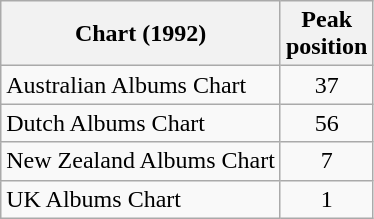<table class="wikitable sortable">
<tr>
<th>Chart (1992)</th>
<th>Peak<br>position</th>
</tr>
<tr>
<td align="left">Australian Albums Chart</td>
<td style="text-align:center;">37</td>
</tr>
<tr>
<td align="left">Dutch Albums Chart</td>
<td style="text-align:center;">56</td>
</tr>
<tr>
<td align="left">New Zealand Albums Chart</td>
<td style="text-align:center;">7</td>
</tr>
<tr>
<td align="left">UK Albums Chart</td>
<td style="text-align:center;">1</td>
</tr>
</table>
